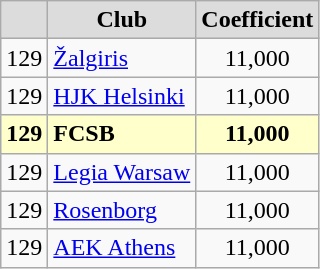<table class="wikitable" style="text-align: center;">
<tr>
<th style="background:#DCDCDC"></th>
<th style="background:#DCDCDC">Club</th>
<th style="background:#DCDCDC">Coefficient</th>
</tr>
<tr>
<td align=left>129</td>
<td align=left> <a href='#'>Žalgiris</a></td>
<td align=center>11,000</td>
</tr>
<tr>
<td align=left>129</td>
<td align=left> <a href='#'>HJK Helsinki</a></td>
<td align=center>11,000</td>
</tr>
<tr style="background:#ffc;">
<td align=left><strong>129</strong></td>
<td align=left> <strong>FCSB</strong></td>
<td align=center><strong>11,000</strong></td>
</tr>
<tr>
<td align=left>129</td>
<td align=left> <a href='#'>Legia Warsaw</a></td>
<td align=center>11,000</td>
</tr>
<tr>
<td align=left>129</td>
<td align=left> <a href='#'>Rosenborg</a></td>
<td align=center>11,000</td>
</tr>
<tr>
<td align=left>129</td>
<td align=left> <a href='#'>AEK Athens</a></td>
<td align=center>11,000</td>
</tr>
</table>
